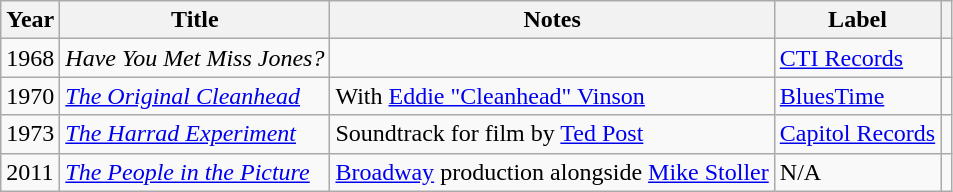<table class="wikitable">
<tr>
<th>Year</th>
<th>Title</th>
<th>Notes</th>
<th>Label</th>
<th></th>
</tr>
<tr>
<td>1968</td>
<td><em>Have You Met Miss Jones?</em></td>
<td></td>
<td><a href='#'>CTI Records</a></td>
<td></td>
</tr>
<tr>
<td>1970</td>
<td><em><a href='#'>The Original Cleanhead</a></em></td>
<td>With <a href='#'>Eddie "Cleanhead" Vinson</a></td>
<td><a href='#'>BluesTime</a></td>
<td></td>
</tr>
<tr>
<td>1973</td>
<td><em><a href='#'>The Harrad Experiment</a></em></td>
<td>Soundtrack for film by <a href='#'>Ted Post</a></td>
<td><a href='#'>Capitol Records</a></td>
<td></td>
</tr>
<tr>
<td>2011</td>
<td><em><a href='#'>The People in the Picture</a></em></td>
<td><a href='#'>Broadway</a> production alongside <a href='#'>Mike Stoller</a></td>
<td>N/A</td>
<td></td>
</tr>
</table>
